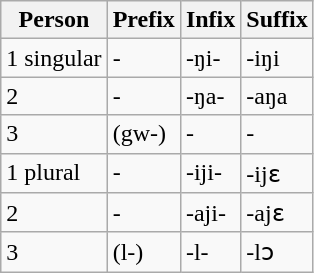<table class="wikitable">
<tr>
<th>Person</th>
<th>Prefix</th>
<th>Infix</th>
<th>Suffix</th>
</tr>
<tr>
<td>1 singular</td>
<td>-</td>
<td>-ŋi-</td>
<td>-iŋi</td>
</tr>
<tr>
<td>2</td>
<td>-</td>
<td>-ŋa-</td>
<td>-aŋa</td>
</tr>
<tr>
<td>3</td>
<td>(gw-)</td>
<td>-</td>
<td>-</td>
</tr>
<tr>
<td>1 plural</td>
<td>-</td>
<td>-iji-</td>
<td>-ijɛ</td>
</tr>
<tr>
<td>2</td>
<td>-</td>
<td>-aji-</td>
<td>-ajɛ</td>
</tr>
<tr>
<td>3</td>
<td>(l-)</td>
<td>-l-</td>
<td>-lɔ</td>
</tr>
</table>
